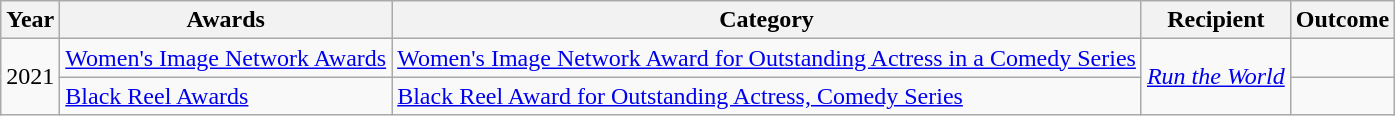<table class="wikitable sortable">
<tr>
<th>Year</th>
<th>Awards</th>
<th>Category</th>
<th>Recipient</th>
<th>Outcome</th>
</tr>
<tr>
<td rowspan=2>2021</td>
<td><a href='#'>Women's Image Network Awards</a></td>
<td><a href='#'>Women's Image Network Award for Outstanding Actress in a Comedy Series</a></td>
<td rowspan=2><em><a href='#'>Run the World</a></em></td>
<td></td>
</tr>
<tr>
<td><a href='#'>Black Reel Awards</a></td>
<td><a href='#'>Black Reel Award for Outstanding Actress, Comedy Series</a></td>
<td></td>
</tr>
</table>
